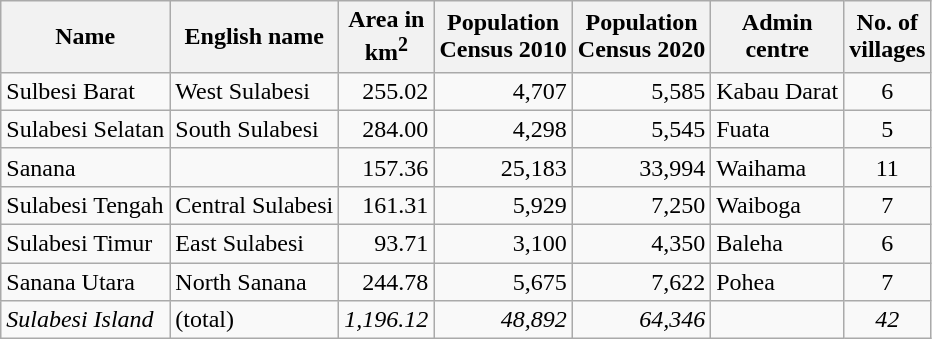<table class="sortable wikitable">
<tr>
<th>Name</th>
<th>English name</th>
<th>Area in <br> km<sup>2</sup></th>
<th>Population<br>Census 2010</th>
<th>Population<br>Census 2020</th>
<th>Admin <br> centre</th>
<th>No. of <br>villages</th>
</tr>
<tr>
<td>Sulbesi Barat</td>
<td>West Sulabesi</td>
<td align="right">255.02</td>
<td align="right">4,707</td>
<td align="right">5,585</td>
<td>Kabau Darat</td>
<td align="center">6</td>
</tr>
<tr>
<td>Sulabesi Selatan</td>
<td>South Sulabesi</td>
<td align="right">284.00</td>
<td align="right">4,298</td>
<td align="right">5,545</td>
<td>Fuata</td>
<td align="center">5</td>
</tr>
<tr>
<td>Sanana</td>
<td></td>
<td align="right">157.36</td>
<td align="right">25,183</td>
<td align="right">33,994</td>
<td>Waihama</td>
<td align="center">11</td>
</tr>
<tr>
<td>Sulabesi Tengah</td>
<td>Central Sulabesi</td>
<td align="right">161.31</td>
<td align="right">5,929</td>
<td align="right">7,250</td>
<td>Waiboga</td>
<td align="center">7</td>
</tr>
<tr>
<td>Sulabesi Timur</td>
<td>East Sulabesi</td>
<td align="right">93.71</td>
<td align="right">3,100</td>
<td align="right">4,350</td>
<td>Baleha</td>
<td align="center">6</td>
</tr>
<tr>
<td>Sanana Utara</td>
<td>North Sanana</td>
<td align="right">244.78</td>
<td align="right">5,675</td>
<td align="right">7,622</td>
<td>Pohea</td>
<td align="center">7</td>
</tr>
<tr>
<td><em>Sulabesi Island</em></td>
<td>(total)</td>
<td align="right"><em>1,196.12</em></td>
<td align="right"><em>48,892</em></td>
<td align="right"><em>64,346</em></td>
<td></td>
<td align="center"><em>42</em></td>
</tr>
</table>
